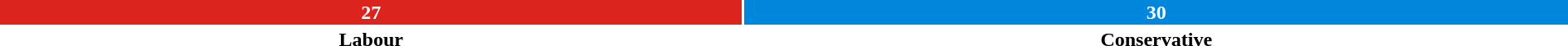<table style="width:100%; text-align:center;">
<tr style="color:white;">
<td style="background:#dc241f; width:47.4;"><strong>27</strong></td>
<td style="background:#0087dc; width:52.6%;"><strong>30</strong></td>
</tr>
<tr>
<td><span><strong>Labour</strong></span></td>
<td><span><strong>Conservative</strong></span></td>
</tr>
</table>
